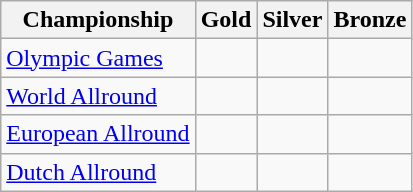<table class="wikitable">
<tr>
<th>Championship</th>
<th>Gold </th>
<th>Silver </th>
<th>Bronze </th>
</tr>
<tr>
<td><a href='#'>Olympic Games</a></td>
<td></td>
<td></td>
<td></td>
</tr>
<tr>
<td><a href='#'>World Allround</a></td>
<td></td>
<td></td>
<td></td>
</tr>
<tr>
<td><a href='#'>European Allround</a></td>
<td></td>
<td></td>
<td></td>
</tr>
<tr>
<td><a href='#'>Dutch Allround</a></td>
<td></td>
<td></td>
<td></td>
</tr>
</table>
